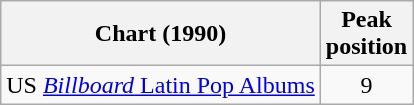<table class="wikitable">
<tr>
<th align="left">Chart (1990)</th>
<th align="left">Peak<br>position</th>
</tr>
<tr>
<td align="left">US <a href='#'><em>Billboard</em> Latin Pop Albums</a></td>
<td align="center">9</td>
</tr>
</table>
